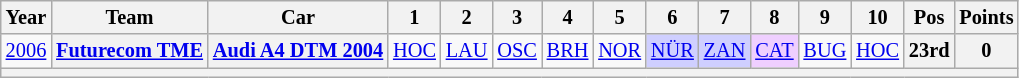<table class="wikitable" border="1" style="text-align:center; font-size:85%;">
<tr>
<th>Year</th>
<th>Team</th>
<th>Car</th>
<th>1</th>
<th>2</th>
<th>3</th>
<th>4</th>
<th>5</th>
<th>6</th>
<th>7</th>
<th>8</th>
<th>9</th>
<th>10</th>
<th>Pos</th>
<th>Points</th>
</tr>
<tr>
<td><a href='#'>2006</a></td>
<th nowrap><a href='#'>Futurecom TME</a></th>
<th nowrap><a href='#'>Audi A4 DTM 2004</a></th>
<td><a href='#'>HOC</a></td>
<td><a href='#'>LAU</a></td>
<td><a href='#'>OSC</a></td>
<td><a href='#'>BRH</a></td>
<td><a href='#'>NOR</a></td>
<td style="background:#cfcfff;"><a href='#'>NÜR</a><br></td>
<td style="background:#cfcfff;"><a href='#'>ZAN</a><br></td>
<td style="background:#efcfff;"><a href='#'>CAT</a><br></td>
<td><a href='#'>BUG</a></td>
<td><a href='#'>HOC</a></td>
<th>23rd</th>
<th>0</th>
</tr>
<tr>
<th colspan="15"></th>
</tr>
</table>
